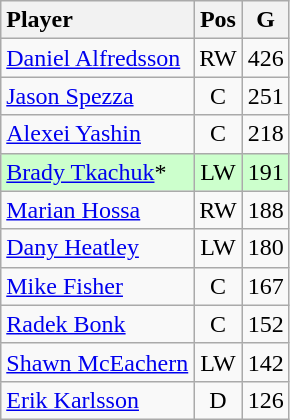<table class="wikitable" style="text-align:center;">
<tr>
<th style="text-align:left;">Player</th>
<th>Pos</th>
<th>G</th>
</tr>
<tr>
<td style="text-align:left;"><a href='#'>Daniel Alfredsson</a></td>
<td>RW</td>
<td>426</td>
</tr>
<tr>
<td style="text-align:left;"><a href='#'>Jason Spezza</a></td>
<td>C</td>
<td>251</td>
</tr>
<tr>
<td style="text-align:left;"><a href='#'>Alexei Yashin</a></td>
<td>C</td>
<td>218</td>
</tr>
<tr style="background:#cfc;">
<td style="text-align:left;"><a href='#'>Brady Tkachuk</a>*</td>
<td>LW</td>
<td>191</td>
</tr>
<tr>
<td style="text-align:left;"><a href='#'>Marian Hossa</a></td>
<td>RW</td>
<td>188</td>
</tr>
<tr>
<td style="text-align:left;"><a href='#'>Dany Heatley</a></td>
<td>LW</td>
<td>180</td>
</tr>
<tr>
<td style="text-align:left;"><a href='#'>Mike Fisher</a></td>
<td>C</td>
<td>167</td>
</tr>
<tr>
<td style="text-align:left;"><a href='#'>Radek Bonk</a></td>
<td>C</td>
<td>152</td>
</tr>
<tr>
<td style="text-align:left;"><a href='#'>Shawn McEachern</a></td>
<td>LW</td>
<td>142</td>
</tr>
<tr>
<td style="text-align:left;"><a href='#'>Erik Karlsson</a></td>
<td>D</td>
<td>126</td>
</tr>
</table>
